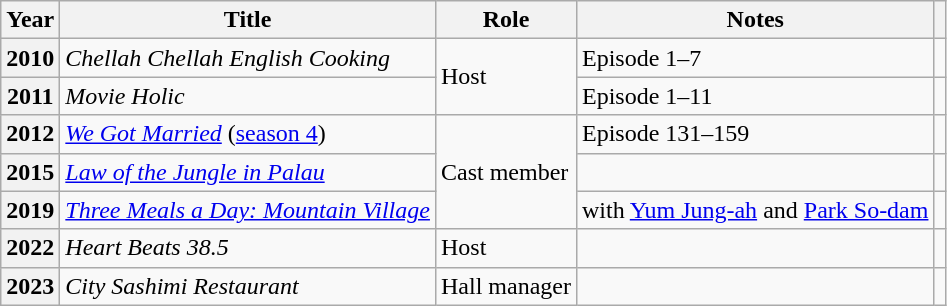<table class="wikitable plainrowheaders">
<tr>
<th scope="col">Year</th>
<th scope="col">Title</th>
<th scope="col">Role</th>
<th scope="col">Notes</th>
<th scope="col" class="unsortable"></th>
</tr>
<tr>
<th scope="row">2010</th>
<td><em>Chellah Chellah English Cooking</em></td>
<td rowspan="2">Host</td>
<td>Episode 1–7</td>
<td style="text-align:center"></td>
</tr>
<tr>
<th scope="row">2011</th>
<td><em>Movie Holic</em></td>
<td>Episode 1–11</td>
<td style="text-align:center"></td>
</tr>
<tr>
<th scope="row">2012</th>
<td><em><a href='#'>We Got Married</a></em> (<a href='#'>season 4</a>)</td>
<td rowspan="3">Cast member</td>
<td>Episode 131–159</td>
<td style="text-align:center"></td>
</tr>
<tr>
<th scope="row">2015</th>
<td><em><a href='#'>Law of the Jungle in Palau</a></em></td>
<td></td>
<td style="text-align:center"></td>
</tr>
<tr>
<th scope="row">2019</th>
<td><em><a href='#'>Three Meals a Day: Mountain Village</a></em></td>
<td>with <a href='#'>Yum Jung-ah</a> and <a href='#'>Park So-dam</a></td>
<td style="text-align:center"></td>
</tr>
<tr>
<th scope="row">2022</th>
<td><em>Heart Beats 38.5</em></td>
<td>Host</td>
<td></td>
<td style="text-align:center"></td>
</tr>
<tr>
<th scope="row">2023</th>
<td><em>City Sashimi Restaurant</em></td>
<td>Hall manager</td>
<td></td>
<td style="text-align:center"></td>
</tr>
</table>
